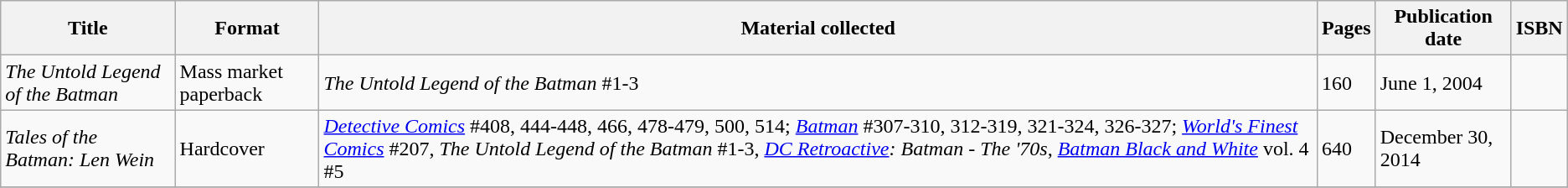<table class="wikitable">
<tr>
<th>Title</th>
<th>Format</th>
<th>Material collected</th>
<th>Pages</th>
<th>Publication date</th>
<th>ISBN</th>
</tr>
<tr>
<td><em>The Untold Legend of the Batman</em></td>
<td>Mass market paperback</td>
<td><em>The Untold Legend of the Batman</em> #1-3</td>
<td>160</td>
<td>June 1, 2004</td>
<td><br></td>
</tr>
<tr>
<td><em>Tales of the Batman: Len Wein</em></td>
<td>Hardcover</td>
<td><em><a href='#'>Detective Comics</a></em> #408, 444-448, 466, 478-479, 500, 514; <em><a href='#'>Batman</a></em> #307-310, 312-319, 321-324, 326-327; <em><a href='#'>World's Finest Comics</a></em> #207, <em>The Untold Legend of the Batman</em> #1-3, <em><a href='#'>DC Retroactive</a>: Batman - The '70s</em>, <em><a href='#'>Batman Black and White</a></em> vol. 4 #5</td>
<td>640</td>
<td>December 30, 2014</td>
<td></td>
</tr>
<tr>
</tr>
</table>
